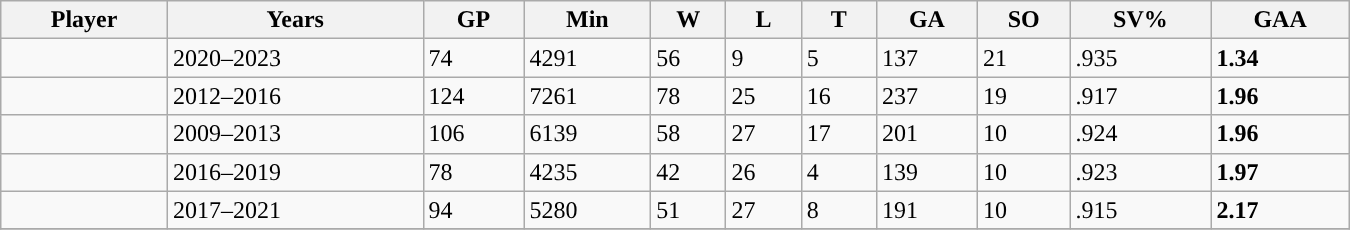<table class="wikitable sortable" width = 900>
<tr>
<th>Player</th>
<th>Years</th>
<th>GP</th>
<th>Min</th>
<th>W</th>
<th>L</th>
<th>T</th>
<th>GA</th>
<th>SO</th>
<th>SV%</th>
<th>GAA</th>
</tr>
<tr>
<td></td>
<td>2020–2023</td>
<td>74</td>
<td>4291</td>
<td>56</td>
<td>9</td>
<td>5</td>
<td>137</td>
<td>21</td>
<td>.935</td>
<td><strong>1.34</strong></td>
</tr>
<tr>
<td></td>
<td>2012–2016</td>
<td>124</td>
<td>7261</td>
<td>78</td>
<td>25</td>
<td>16</td>
<td>237</td>
<td>19</td>
<td>.917</td>
<td><strong>1.96</strong></td>
</tr>
<tr>
<td></td>
<td>2009–2013</td>
<td>106</td>
<td>6139</td>
<td>58</td>
<td>27</td>
<td>17</td>
<td>201</td>
<td>10</td>
<td>.924</td>
<td><strong>1.96</strong></td>
</tr>
<tr>
<td></td>
<td>2016–2019</td>
<td>78</td>
<td>4235</td>
<td>42</td>
<td>26</td>
<td>4</td>
<td>139</td>
<td>10</td>
<td>.923</td>
<td><strong>1.97</strong></td>
</tr>
<tr>
<td></td>
<td>2017–2021</td>
<td>94</td>
<td>5280</td>
<td>51</td>
<td>27</td>
<td>8</td>
<td>191</td>
<td>10</td>
<td>.915</td>
<td><strong>2.17</strong></td>
</tr>
<tr>
</tr>
</table>
